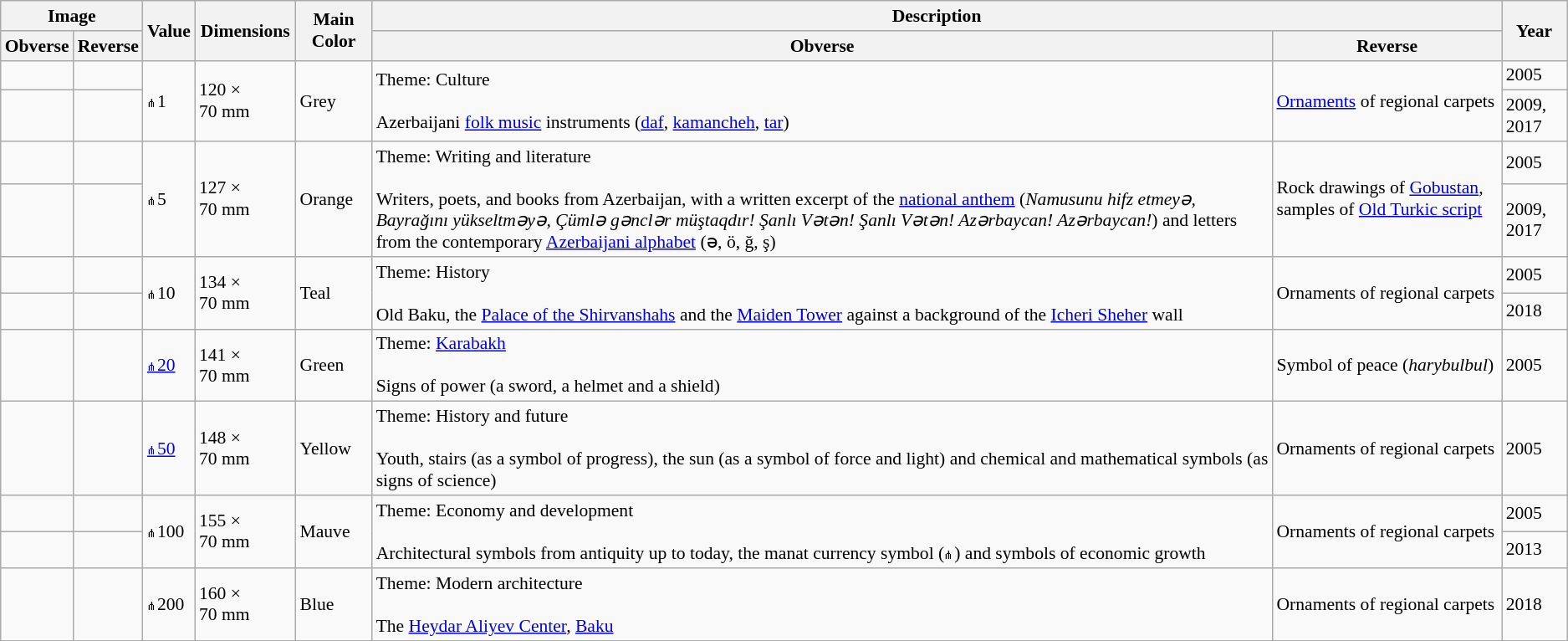<table class="wikitable" style="font-size: 90%">
<tr>
<th colspan="2">Image</th>
<th rowspan="2">Value</th>
<th rowspan="2">Dimensions</th>
<th rowspan="2">Main Color</th>
<th colspan="2">Description</th>
<th rowspan="2">Year</th>
</tr>
<tr>
<th>Obverse</th>
<th>Reverse</th>
<th>Obverse</th>
<th>Reverse</th>
</tr>
<tr>
<td></td>
<td></td>
<td rowspan="2">₼1</td>
<td rowspan="2">120 × 70 mm</td>
<td rowspan="2">Grey</td>
<td rowspan="2">Theme: Culture<br><br>Azerbaijani <a href='#'>folk music</a> instruments (<a href='#'>daf</a>, <a href='#'>kamancheh</a>, <a href='#'>tar</a>)</td>
<td rowspan="2"><a href='#'>Ornaments</a> of regional carpets</td>
<td>2005</td>
</tr>
<tr>
<td></td>
<td></td>
<td>2009, 2017</td>
</tr>
<tr>
<td></td>
<td></td>
<td rowspan="2">₼5</td>
<td rowspan="2">127 × 70 mm</td>
<td rowspan="2">Orange</td>
<td rowspan="2">Theme: Writing and literature<br><br>Writers, poets, and books from Azerbaijan, with a written excerpt of the <a href='#'>national anthem</a> (<em>Namusunu hifz etmeyə, Bayrağını yükseltməyə, Çümlə gənclər müştaqdır! Şanlı Vətən! Şanlı Vətən! Azərbaycan! Azərbaycan!</em>) and letters from the contemporary <a href='#'>Azerbaijani alphabet</a> (ə, ö, ğ, ş)</td>
<td rowspan="2">Rock drawings of <a href='#'>Gobustan</a>, samples of <a href='#'>Old Turkic script</a></td>
<td>2005</td>
</tr>
<tr>
<td></td>
<td></td>
<td>2009, 2017</td>
</tr>
<tr>
<td></td>
<td></td>
<td rowspan="2">₼10</td>
<td rowspan="2">134 × 70 mm</td>
<td rowspan="2">Teal</td>
<td rowspan="2">Theme: History<br><br>Old Baku, the <a href='#'>Palace of the Shirvanshahs</a> and the <a href='#'>Maiden Tower</a> against a background of the <a href='#'>Icheri Sheher</a> wall</td>
<td rowspan="2">Ornaments of regional carpets</td>
<td>2005</td>
</tr>
<tr>
<td></td>
<td></td>
<td>2018</td>
</tr>
<tr>
<td></td>
<td></td>
<td><a href='#'>₼20</a></td>
<td>141 × 70 mm</td>
<td>Green</td>
<td>Theme: <a href='#'>Karabakh</a><br><br>Signs of power (a sword, a helmet and a shield)</td>
<td>Symbol of peace (<em>harybulbul</em>)</td>
<td>2005</td>
</tr>
<tr>
<td></td>
<td></td>
<td><a href='#'>₼50</a></td>
<td>148 × 70 mm</td>
<td>Yellow</td>
<td>Theme: History and future<br><br>Youth, stairs (as a symbol of progress), the sun (as a symbol of force and light) and chemical and mathematical symbols (as signs of science)</td>
<td>Ornaments of regional carpets</td>
<td>2005</td>
</tr>
<tr>
<td></td>
<td></td>
<td rowspan="2">₼100</td>
<td rowspan="2">155 × 70 mm</td>
<td rowspan="2">Mauve</td>
<td rowspan="2">Theme: Economy and development<br><br>Architectural symbols from antiquity up to today, the manat currency symbol (₼) and symbols of economic growth</td>
<td rowspan="2">Ornaments of regional carpets</td>
<td>2005</td>
</tr>
<tr>
<td></td>
<td></td>
<td>2013</td>
</tr>
<tr>
<td></td>
<td></td>
<td>₼200</td>
<td>160 × 70 mm</td>
<td>Blue</td>
<td>Theme: Modern architecture<br><br>The <a href='#'>Heydar Aliyev Center</a>, <a href='#'>Baku</a></td>
<td>Ornaments of regional carpets</td>
<td>2018</td>
</tr>
</table>
